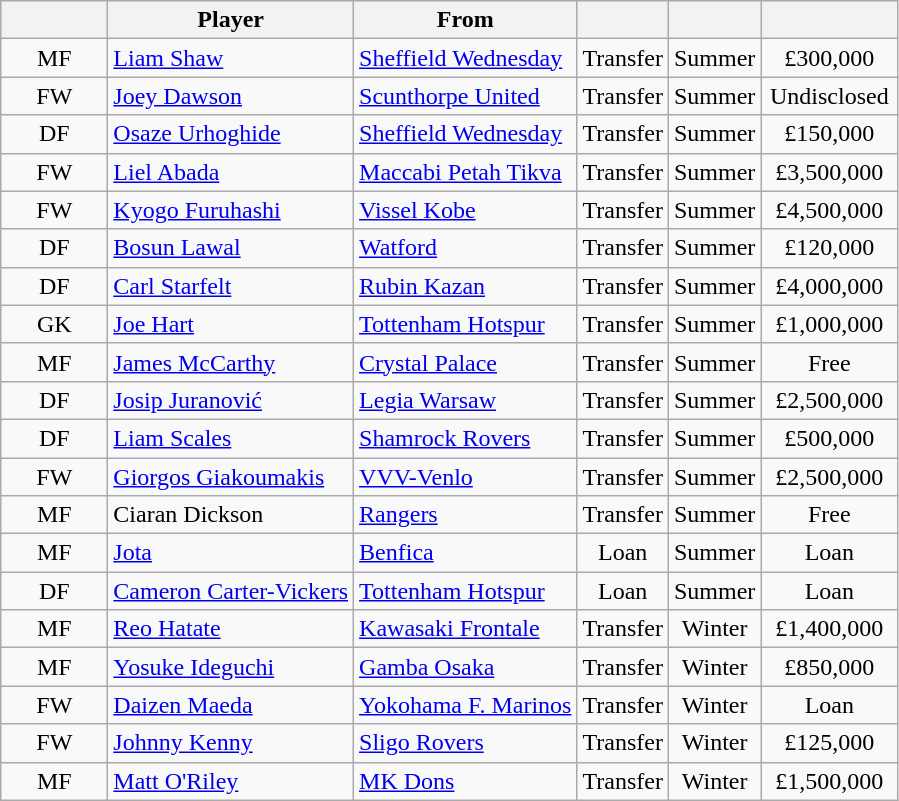<table class="wikitable sortable" style="text-align:center;">
<tr>
<th style="width:64px;"></th>
<th>Player</th>
<th>From</th>
<th></th>
<th></th>
<th style="width:84px;"></th>
</tr>
<tr>
<td>MF</td>
<td align="left"> <a href='#'>Liam Shaw</a></td>
<td style="text-align:left"> <a href='#'>Sheffield Wednesday</a></td>
<td>Transfer</td>
<td>Summer</td>
<td>£300,000</td>
</tr>
<tr>
<td>FW</td>
<td align="left"> <a href='#'>Joey Dawson</a></td>
<td style="text-align:left"> <a href='#'>Scunthorpe United</a></td>
<td>Transfer</td>
<td>Summer</td>
<td>Undisclosed</td>
</tr>
<tr>
<td>DF</td>
<td align="left"> <a href='#'>Osaze Urhoghide</a></td>
<td style="text-align:left"> <a href='#'>Sheffield Wednesday</a></td>
<td>Transfer</td>
<td>Summer</td>
<td>£150,000</td>
</tr>
<tr>
<td>FW</td>
<td align="left"> <a href='#'>Liel Abada</a></td>
<td style="text-align:left"> <a href='#'>Maccabi Petah Tikva</a></td>
<td>Transfer</td>
<td>Summer</td>
<td>£3,500,000</td>
</tr>
<tr>
<td>FW</td>
<td align="left"> <a href='#'>Kyogo Furuhashi</a></td>
<td style="text-align:left"> <a href='#'>Vissel Kobe</a></td>
<td>Transfer</td>
<td>Summer</td>
<td>£4,500,000</td>
</tr>
<tr>
<td>DF</td>
<td align="left"> <a href='#'>Bosun Lawal</a></td>
<td style="text-align:left"> <a href='#'>Watford</a></td>
<td>Transfer</td>
<td>Summer</td>
<td>£120,000</td>
</tr>
<tr>
<td>DF</td>
<td align="left"> <a href='#'>Carl Starfelt</a></td>
<td style="text-align:left"> <a href='#'>Rubin Kazan</a></td>
<td>Transfer</td>
<td>Summer</td>
<td>£4,000,000</td>
</tr>
<tr>
<td>GK</td>
<td align="left"> <a href='#'>Joe Hart</a></td>
<td style="text-align:left"> <a href='#'>Tottenham Hotspur</a></td>
<td>Transfer</td>
<td>Summer</td>
<td>£1,000,000</td>
</tr>
<tr>
<td>MF</td>
<td align="left"> <a href='#'>James McCarthy</a></td>
<td style="text-align:left"> <a href='#'>Crystal Palace</a></td>
<td>Transfer</td>
<td>Summer</td>
<td>Free</td>
</tr>
<tr>
<td>DF</td>
<td align="left"> <a href='#'>Josip Juranović</a></td>
<td style="text-align:left"> <a href='#'>Legia Warsaw</a></td>
<td>Transfer</td>
<td>Summer</td>
<td>£2,500,000</td>
</tr>
<tr>
<td>DF</td>
<td align="left"> <a href='#'>Liam Scales</a></td>
<td style="text-align:left"> <a href='#'>Shamrock Rovers</a></td>
<td>Transfer</td>
<td>Summer</td>
<td>£500,000</td>
</tr>
<tr>
<td>FW</td>
<td align="left"> <a href='#'>Giorgos Giakoumakis</a></td>
<td style="text-align:left"> <a href='#'>VVV-Venlo</a></td>
<td>Transfer</td>
<td>Summer</td>
<td>£2,500,000</td>
</tr>
<tr>
<td>MF</td>
<td align="left"> Ciaran Dickson</td>
<td style="text-align:left"> <a href='#'>Rangers</a></td>
<td>Transfer</td>
<td>Summer</td>
<td>Free</td>
</tr>
<tr>
<td>MF</td>
<td align="left"> <a href='#'>Jota</a></td>
<td style="text-align:left"> <a href='#'>Benfica</a></td>
<td>Loan</td>
<td>Summer</td>
<td>Loan</td>
</tr>
<tr>
<td>DF</td>
<td align="left"> <a href='#'>Cameron Carter-Vickers</a></td>
<td style="text-align:left"> <a href='#'>Tottenham Hotspur</a></td>
<td>Loan</td>
<td>Summer</td>
<td>Loan</td>
</tr>
<tr>
<td>MF</td>
<td align="left"> <a href='#'>Reo Hatate</a></td>
<td style="text-align:left"> <a href='#'>Kawasaki Frontale</a></td>
<td>Transfer</td>
<td>Winter</td>
<td>£1,400,000</td>
</tr>
<tr>
<td>MF</td>
<td align="left"> <a href='#'>Yosuke Ideguchi</a></td>
<td style="text-align:left"> <a href='#'>Gamba Osaka</a></td>
<td>Transfer</td>
<td>Winter</td>
<td>£850,000</td>
</tr>
<tr>
<td>FW</td>
<td align="left"> <a href='#'>Daizen Maeda</a></td>
<td style="text-align:left"> <a href='#'>Yokohama F. Marinos</a></td>
<td>Transfer</td>
<td>Winter</td>
<td>Loan</td>
</tr>
<tr>
<td>FW</td>
<td align="left"> <a href='#'>Johnny Kenny</a></td>
<td style="text-align:left"> <a href='#'>Sligo Rovers</a></td>
<td>Transfer</td>
<td>Winter</td>
<td>£125,000</td>
</tr>
<tr>
<td>MF</td>
<td align="left"> <a href='#'>Matt O'Riley</a></td>
<td style="text-align:left"> <a href='#'>MK Dons</a></td>
<td>Transfer</td>
<td>Winter</td>
<td>£1,500,000</td>
</tr>
</table>
